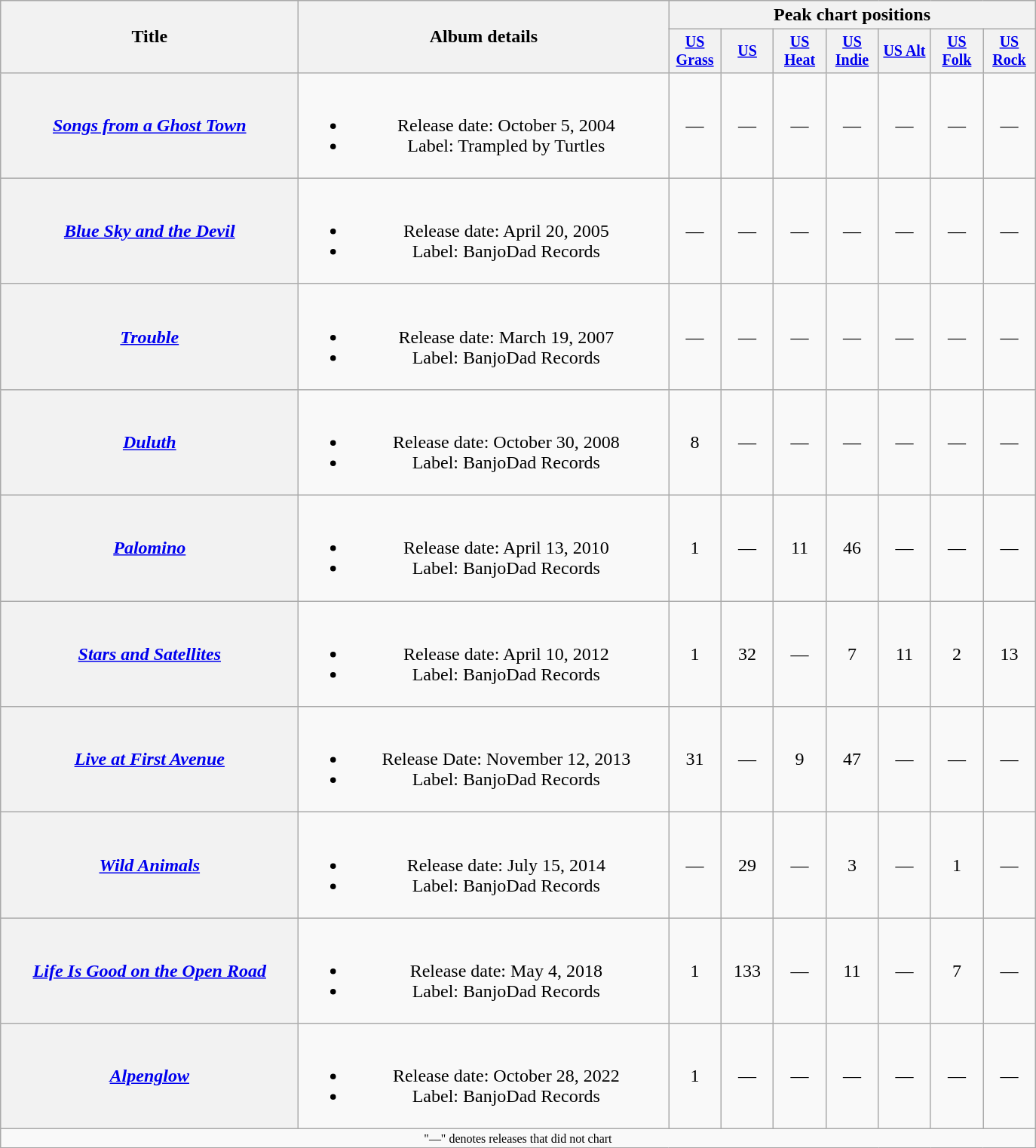<table class="wikitable plainrowheaders" style="text-align:center;">
<tr>
<th rowspan="2" style="width:16em;">Title</th>
<th rowspan="2" style="width:20em;">Album details</th>
<th colspan="7">Peak chart positions</th>
</tr>
<tr style="font-size:smaller;">
<th width="40"><a href='#'>US Grass</a></th>
<th width="40"><a href='#'>US</a><br></th>
<th width="40"><a href='#'>US Heat</a></th>
<th width="40"><a href='#'>US Indie</a></th>
<th width="40"><a href='#'>US Alt</a></th>
<th width="40"><a href='#'>US Folk</a></th>
<th width="40"><a href='#'>US Rock</a></th>
</tr>
<tr>
<th scope="row"><em><a href='#'>Songs from a Ghost Town</a></em></th>
<td><br><ul><li>Release date: October 5, 2004</li><li>Label: Trampled by Turtles</li></ul></td>
<td>—</td>
<td>—</td>
<td>—</td>
<td>—</td>
<td>—</td>
<td>—</td>
<td>—</td>
</tr>
<tr>
<th scope="row"><em><a href='#'>Blue Sky and the Devil</a></em></th>
<td><br><ul><li>Release date: April 20, 2005</li><li>Label: BanjoDad Records</li></ul></td>
<td>—</td>
<td>—</td>
<td>—</td>
<td>—</td>
<td>—</td>
<td>—</td>
<td>—</td>
</tr>
<tr>
<th scope="row"><em><a href='#'>Trouble</a></em></th>
<td><br><ul><li>Release date: March 19, 2007</li><li>Label: BanjoDad Records</li></ul></td>
<td>—</td>
<td>—</td>
<td>—</td>
<td>—</td>
<td>—</td>
<td>—</td>
<td>—</td>
</tr>
<tr>
<th scope="row"><em><a href='#'>Duluth</a></em></th>
<td><br><ul><li>Release date: October 30, 2008</li><li>Label: BanjoDad Records</li></ul></td>
<td>8</td>
<td>—</td>
<td>—</td>
<td>—</td>
<td>—</td>
<td>—</td>
<td>—</td>
</tr>
<tr>
<th scope="row"><em><a href='#'>Palomino</a></em></th>
<td><br><ul><li>Release date: April 13, 2010</li><li>Label: BanjoDad Records</li></ul></td>
<td>1</td>
<td>—</td>
<td>11</td>
<td>46</td>
<td>—</td>
<td>—</td>
<td>—</td>
</tr>
<tr>
<th scope="row"><em><a href='#'>Stars and Satellites</a></em></th>
<td><br><ul><li>Release date: April 10, 2012</li><li>Label: BanjoDad Records</li></ul></td>
<td>1</td>
<td>32</td>
<td>—</td>
<td>7</td>
<td>11</td>
<td>2</td>
<td>13</td>
</tr>
<tr>
<th scope="row"><em><a href='#'>Live at First Avenue</a></em></th>
<td><br><ul><li>Release Date: November 12, 2013</li><li>Label: BanjoDad Records</li></ul></td>
<td>31</td>
<td>—</td>
<td>9</td>
<td>47</td>
<td>—</td>
<td>—</td>
<td>—</td>
</tr>
<tr>
<th scope="row"><em><a href='#'>Wild Animals</a></em></th>
<td><br><ul><li>Release date: July 15, 2014</li><li>Label: BanjoDad Records</li></ul></td>
<td>—</td>
<td>29</td>
<td>—</td>
<td>3</td>
<td>—</td>
<td>1</td>
<td>—</td>
</tr>
<tr>
<th scope="row"><em><a href='#'>Life Is Good on the Open Road</a></em></th>
<td><br><ul><li>Release date: May 4, 2018</li><li>Label: BanjoDad Records</li></ul></td>
<td>1</td>
<td>133</td>
<td>—</td>
<td>11</td>
<td>—</td>
<td>7</td>
<td>—</td>
</tr>
<tr>
<th scope="row"><em><a href='#'>Alpenglow</a></em></th>
<td><br><ul><li>Release date: October 28, 2022</li><li>Label: BanjoDad Records</li></ul></td>
<td>1</td>
<td>—</td>
<td>—</td>
<td>—</td>
<td>—</td>
<td>—</td>
<td>—</td>
</tr>
<tr>
<td colspan="9" style="font-size:8pt">"—" denotes releases that did not chart</td>
</tr>
</table>
